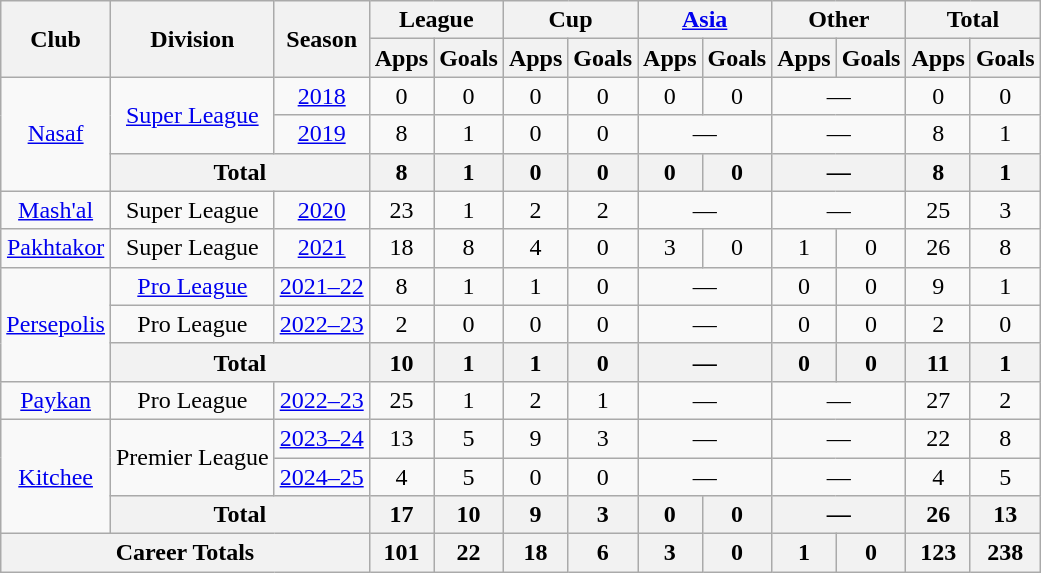<table class="wikitable" style="text-align: center;">
<tr>
<th rowspan="2">Club</th>
<th rowspan="2">Division</th>
<th rowspan="2">Season</th>
<th colspan="2">League</th>
<th colspan="2">Cup</th>
<th colspan="2"><a href='#'>Asia</a></th>
<th colspan="2">Other</th>
<th colspan="2">Total</th>
</tr>
<tr>
<th>Apps</th>
<th>Goals</th>
<th>Apps</th>
<th>Goals</th>
<th>Apps</th>
<th>Goals</th>
<th>Apps</th>
<th>Goals</th>
<th>Apps</th>
<th>Goals</th>
</tr>
<tr>
<td rowspan="3"><a href='#'>Nasaf</a></td>
<td rowspan="2"><a href='#'>Super League</a></td>
<td><a href='#'>2018</a></td>
<td>0</td>
<td>0</td>
<td>0</td>
<td>0</td>
<td>0</td>
<td>0</td>
<td colspan=2>—</td>
<td>0</td>
<td>0</td>
</tr>
<tr>
<td><a href='#'>2019</a></td>
<td>8</td>
<td>1</td>
<td>0</td>
<td>0</td>
<td colspan=2>—</td>
<td colspan=2>—</td>
<td>8</td>
<td>1</td>
</tr>
<tr>
<th colspan="2">Total</th>
<th>8</th>
<th>1</th>
<th>0</th>
<th>0</th>
<th>0</th>
<th>0</th>
<th colspan=2>—</th>
<th>8</th>
<th>1</th>
</tr>
<tr>
<td><a href='#'>Mash'al</a></td>
<td>Super League</td>
<td><a href='#'>2020</a></td>
<td>23</td>
<td>1</td>
<td>2</td>
<td>2</td>
<td colspan=2>—</td>
<td colspan=2>—</td>
<td>25</td>
<td>3</td>
</tr>
<tr>
<td><a href='#'>Pakhtakor</a></td>
<td>Super League</td>
<td><a href='#'>2021</a></td>
<td>18</td>
<td>8</td>
<td>4</td>
<td>0</td>
<td>3</td>
<td>0</td>
<td>1</td>
<td>0</td>
<td>26</td>
<td>8</td>
</tr>
<tr>
<td rowspan="3"><a href='#'>Persepolis</a></td>
<td><a href='#'>Pro League</a></td>
<td><a href='#'>2021–22</a></td>
<td>8</td>
<td>1</td>
<td>1</td>
<td>0</td>
<td colspan=2>—</td>
<td>0</td>
<td>0</td>
<td>9</td>
<td>1</td>
</tr>
<tr>
<td>Pro League</td>
<td><a href='#'>2022–23</a></td>
<td>2</td>
<td>0</td>
<td>0</td>
<td>0</td>
<td colspan=2>—</td>
<td>0</td>
<td>0</td>
<td>2</td>
<td>0</td>
</tr>
<tr>
<th colspan="2">Total</th>
<th>10</th>
<th>1</th>
<th>1</th>
<th>0</th>
<th colspan=2>—</th>
<th>0</th>
<th>0</th>
<th>11</th>
<th>1</th>
</tr>
<tr>
<td><a href='#'>Paykan</a></td>
<td>Pro League</td>
<td><a href='#'>2022–23</a></td>
<td>25</td>
<td>1</td>
<td>2</td>
<td>1</td>
<td colspan=2>—</td>
<td colspan=2>—</td>
<td>27</td>
<td>2</td>
</tr>
<tr>
<td rowspan="3"><a href='#'>Kitchee</a></td>
<td rowspan="2">Premier League</td>
<td><a href='#'>2023–24</a></td>
<td>13</td>
<td>5</td>
<td>9</td>
<td>3</td>
<td colspan=2>—</td>
<td colspan=2>—</td>
<td>22</td>
<td>8</td>
</tr>
<tr>
<td><a href='#'>2024–25</a></td>
<td>4</td>
<td>5</td>
<td>0</td>
<td>0</td>
<td colspan=2>—</td>
<td colspan=2>—</td>
<td>4</td>
<td>5</td>
</tr>
<tr>
<th colspan="2">Total</th>
<th>17</th>
<th>10</th>
<th>9</th>
<th>3</th>
<th>0</th>
<th>0</th>
<th colspan=2>—</th>
<th>26</th>
<th>13</th>
</tr>
<tr>
<th colspan="3">Career Totals</th>
<th>101</th>
<th>22</th>
<th>18</th>
<th>6</th>
<th>3</th>
<th>0</th>
<th>1</th>
<th>0</th>
<th>123</th>
<th>238</th>
</tr>
</table>
